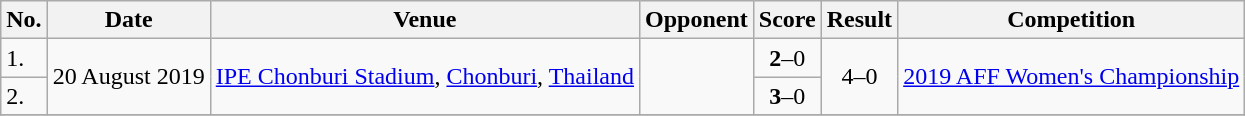<table class="wikitable">
<tr>
<th>No.</th>
<th>Date</th>
<th>Venue</th>
<th>Opponent</th>
<th>Score</th>
<th>Result</th>
<th>Competition</th>
</tr>
<tr>
<td>1.</td>
<td rowspan=2>20 August 2019</td>
<td rowspan=2><a href='#'>IPE Chonburi Stadium</a>, <a href='#'>Chonburi</a>, <a href='#'>Thailand</a></td>
<td rowspan=2></td>
<td align=center><strong>2</strong>–0</td>
<td rowspan=2 align=center>4–0</td>
<td rowspan=2><a href='#'>2019 AFF Women's Championship</a></td>
</tr>
<tr>
<td>2.</td>
<td align=center><strong>3</strong>–0</td>
</tr>
<tr>
</tr>
</table>
